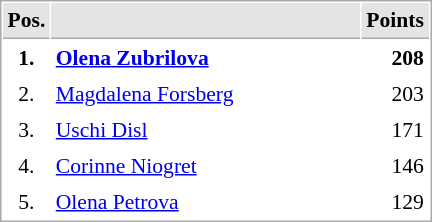<table cellspacing="1" cellpadding="3" style="border:1px solid #AAAAAA;font-size:90%">
<tr bgcolor="#E4E4E4">
<th style="border-bottom:1px solid #AAAAAA" width=10>Pos.</th>
<th style="border-bottom:1px solid #AAAAAA" width=200></th>
<th style="border-bottom:1px solid #AAAAAA" width=20>Points</th>
</tr>
<tr>
<td align="center"><strong>1.</strong></td>
<td> <strong><a href='#'>Olena Zubrilova</a></strong></td>
<td align="right"><strong>208</strong></td>
</tr>
<tr>
<td align="center">2.</td>
<td> <a href='#'>Magdalena Forsberg</a></td>
<td align="right">203</td>
</tr>
<tr>
<td align="center">3.</td>
<td> <a href='#'>Uschi Disl</a></td>
<td align="right">171</td>
</tr>
<tr>
<td align="center">4.</td>
<td> <a href='#'>Corinne Niogret</a></td>
<td align="right">146</td>
</tr>
<tr>
<td align="center">5.</td>
<td> <a href='#'>Olena Petrova</a></td>
<td align="right">129</td>
</tr>
</table>
